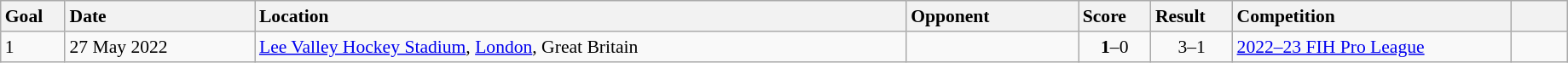<table class="wikitable sortable" style="font-size:90%" width=97%>
<tr>
<th style="width: 25px; text-align: left">Goal</th>
<th style="width: 100px; text-align: left">Date</th>
<th style="width: 360px; text-align: left">Location</th>
<th style="width: 90px; text-align: left">Opponent</th>
<th style="width: 30px; text-align: left">Score</th>
<th style="width: 30px; text-align: left">Result</th>
<th style="width: 150px; text-align: left">Competition</th>
<th style="width: 25px; text-align: left"></th>
</tr>
<tr>
<td>1</td>
<td>27 May 2022</td>
<td><a href='#'>Lee Valley Hockey Stadium</a>, <a href='#'>London</a>, Great Britain</td>
<td></td>
<td align="center"><strong>1</strong>–0</td>
<td align="center">3–1</td>
<td><a href='#'>2022–23 FIH Pro League</a></td>
<td></td>
</tr>
</table>
